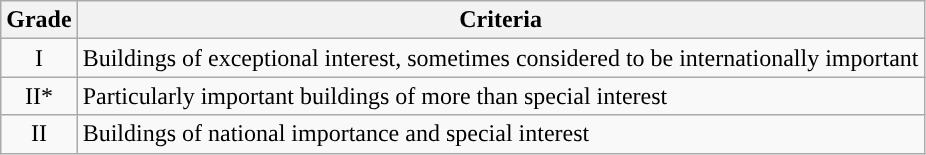<table class="wikitable">
<tr>
<th>Grade</th>
<th>Criteria</th>
</tr>
<tr>
<td align="center" >I</td>
<td>Buildings of exceptional interest, sometimes considered to be internationally important</td>
</tr>
<tr>
<td align="center" >II*</td>
<td>Particularly important buildings of more than special interest</td>
</tr>
<tr>
<td align="center" >II</td>
<td>Buildings of national importance and special interest</td>
</tr>
</table>
